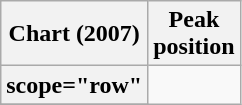<table class="wikitable sortable plainrowheaders">
<tr>
<th scope="col">Chart (2007)</th>
<th scope="col">Peak<br>position</th>
</tr>
<tr>
<th>scope="row"</th>
</tr>
<tr>
</tr>
</table>
